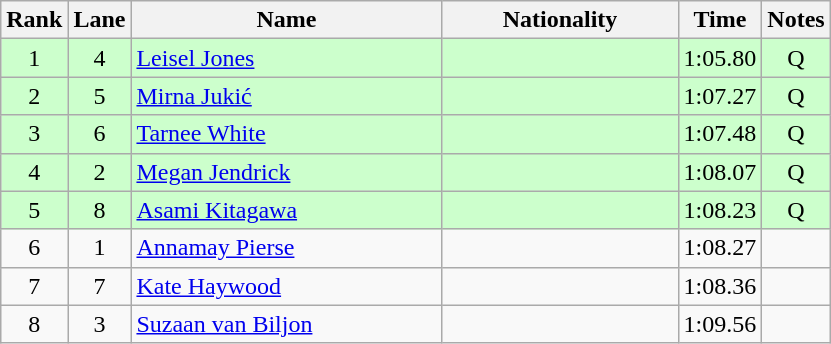<table class="wikitable" style="text-align:center">
<tr>
<th>Rank</th>
<th>Lane</th>
<th width=200>Name</th>
<th width=150>Nationality</th>
<th>Time</th>
<th>Notes</th>
</tr>
<tr bgcolor=ccffcc>
<td>1</td>
<td>4</td>
<td align=left><a href='#'>Leisel Jones</a></td>
<td align=left></td>
<td>1:05.80</td>
<td>Q</td>
</tr>
<tr bgcolor=ccffcc>
<td>2</td>
<td>5</td>
<td align=left><a href='#'>Mirna Jukić</a></td>
<td align=left></td>
<td>1:07.27</td>
<td>Q</td>
</tr>
<tr bgcolor=ccffcc>
<td>3</td>
<td>6</td>
<td align=left><a href='#'>Tarnee White</a></td>
<td align=left></td>
<td>1:07.48</td>
<td>Q</td>
</tr>
<tr bgcolor=ccffcc>
<td>4</td>
<td>2</td>
<td align=left><a href='#'>Megan Jendrick</a></td>
<td align=left></td>
<td>1:08.07</td>
<td>Q</td>
</tr>
<tr bgcolor=ccffcc>
<td>5</td>
<td>8</td>
<td align=left><a href='#'>Asami Kitagawa</a></td>
<td align=left></td>
<td>1:08.23</td>
<td>Q</td>
</tr>
<tr>
<td>6</td>
<td>1</td>
<td align=left><a href='#'>Annamay Pierse</a></td>
<td align=left></td>
<td>1:08.27</td>
<td></td>
</tr>
<tr>
<td>7</td>
<td>7</td>
<td align=left><a href='#'>Kate Haywood</a></td>
<td align=left></td>
<td>1:08.36</td>
<td></td>
</tr>
<tr>
<td>8</td>
<td>3</td>
<td align=left><a href='#'>Suzaan van Biljon</a></td>
<td align=left></td>
<td>1:09.56</td>
<td></td>
</tr>
</table>
